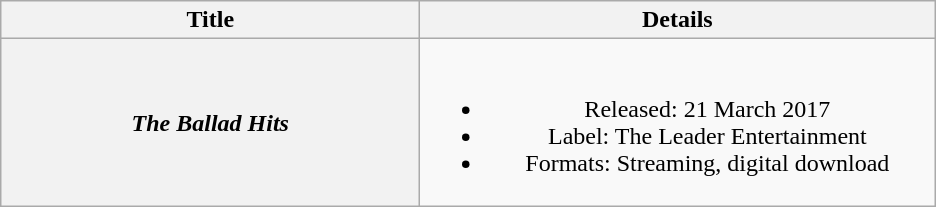<table class="wikitable plainrowheaders" style="text-align:center;">
<tr>
<th scope="col" style="width:17em;">Title</th>
<th scope="col" style="width:21em;">Details</th>
</tr>
<tr>
<th scope="row"><em>The Ballad Hits</em></th>
<td><br><ul><li>Released: 21 March 2017</li><li>Label: The Leader Entertainment</li><li>Formats: Streaming, digital download</li></ul></td>
</tr>
</table>
